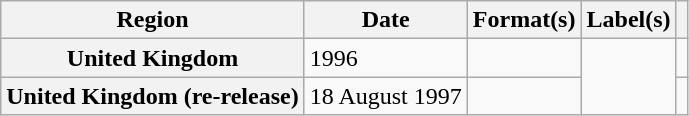<table class="wikitable plainrowheaders">
<tr>
<th scope="col">Region</th>
<th scope="col">Date</th>
<th scope="col">Format(s)</th>
<th scope="col">Label(s)</th>
<th scope="col"></th>
</tr>
<tr>
<th scope="row">United Kingdom</th>
<td>1996</td>
<td></td>
<td rowspan="2"></td>
<td></td>
</tr>
<tr>
<th scope="row">United Kingdom (re-release)</th>
<td>18 August 1997</td>
<td></td>
<td></td>
</tr>
</table>
